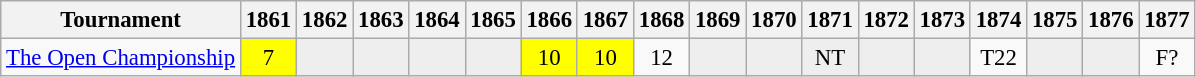<table class="wikitable" style="font-size:95%;text-align:center;">
<tr>
<th>Tournament</th>
<th>1861</th>
<th>1862</th>
<th>1863</th>
<th>1864</th>
<th>1865</th>
<th>1866</th>
<th>1867</th>
<th>1868</th>
<th>1869</th>
<th>1870</th>
<th>1871</th>
<th>1872</th>
<th>1873</th>
<th>1874</th>
<th>1875</th>
<th>1876</th>
<th>1877</th>
</tr>
<tr>
<td align=left><a href='#'>The Open Championship</a></td>
<td style="background:yellow;">7</td>
<td style="background:#eeeeee;"></td>
<td style="background:#eeeeee;"></td>
<td style="background:#eeeeee;"></td>
<td style="background:#eeeeee;"></td>
<td style="background:yellow;">10</td>
<td style="background:yellow;">10</td>
<td>12</td>
<td style="background:#eeeeee;"></td>
<td style="background:#eeeeee;"></td>
<td style="background:#eeeeee;">NT</td>
<td style="background:#eeeeee;"></td>
<td style="background:#eeeeee;"></td>
<td>T22</td>
<td style="background:#eeeeee;"></td>
<td style="background:#eeeeee;"></td>
<td>F?</td>
</tr>
</table>
